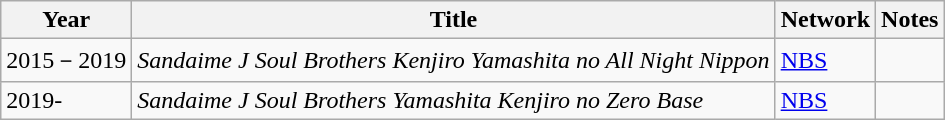<table class="wikitable">
<tr>
<th>Year</th>
<th>Title</th>
<th>Network</th>
<th>Notes</th>
</tr>
<tr>
<td>2015－2019</td>
<td><em>Sandaime J Soul Brothers Kenjiro Yamashita no All Night Nippon</em></td>
<td><a href='#'>NBS</a></td>
<td></td>
</tr>
<tr>
<td>2019-</td>
<td><em>Sandaime J Soul Brothers Yamashita Kenjiro no Zero Base</em></td>
<td><a href='#'>NBS</a></td>
<td></td>
</tr>
</table>
